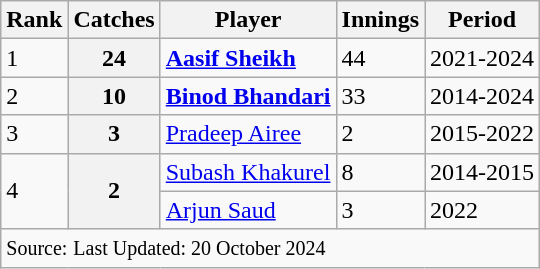<table class="wikitable sortable">
<tr>
<th>Rank</th>
<th>Catches</th>
<th>Player</th>
<th>Innings</th>
<th>Period</th>
</tr>
<tr>
<td>1</td>
<th>24</th>
<td><a href='#'><strong>Aasif Sheikh</strong></a></td>
<td>44</td>
<td>2021-2024</td>
</tr>
<tr>
<td>2</td>
<th>10</th>
<td><strong><a href='#'>Binod Bhandari</a></strong></td>
<td>33</td>
<td>2014-2024</td>
</tr>
<tr>
<td>3</td>
<th>3</th>
<td><a href='#'>Pradeep Airee</a></td>
<td>2</td>
<td>2015-2022</td>
</tr>
<tr>
<td rowspan="2">4</td>
<th rowspan="2">2</th>
<td><a href='#'>Subash Khakurel</a></td>
<td>8</td>
<td>2014-2015</td>
</tr>
<tr>
<td><a href='#'>Arjun Saud</a></td>
<td>3</td>
<td>2022</td>
</tr>
<tr>
<td colspan="5"><small>Source:</small>  <small>Last Updated: 20 October 2024</small></td>
</tr>
</table>
